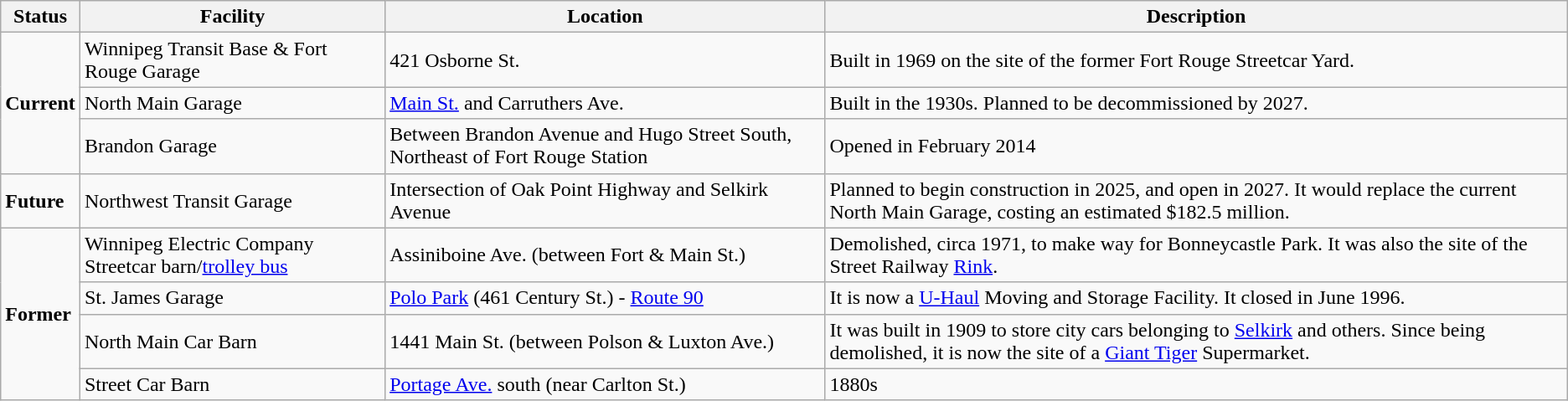<table class="wikitable">
<tr>
<th>Status</th>
<th>Facility</th>
<th>Location</th>
<th>Description</th>
</tr>
<tr>
<td rowspan="3"><strong>Current</strong></td>
<td>Winnipeg Transit Base & Fort Rouge Garage</td>
<td>421 Osborne St.</td>
<td>Built in 1969 on the site of the former Fort Rouge Streetcar Yard.</td>
</tr>
<tr>
<td>North Main Garage</td>
<td><a href='#'>Main St.</a> and Carruthers Ave.</td>
<td>Built in the 1930s. Planned to be decommissioned by 2027.</td>
</tr>
<tr>
<td>Brandon Garage</td>
<td>Between Brandon Avenue and Hugo Street South, Northeast of Fort Rouge Station</td>
<td>Opened in February 2014</td>
</tr>
<tr>
<td><strong>Future</strong></td>
<td>Northwest Transit Garage</td>
<td>Intersection of Oak Point Highway and Selkirk Avenue</td>
<td>Planned to begin construction in 2025, and open in 2027. It would replace the current North Main Garage, costing an estimated $182.5 million.</td>
</tr>
<tr>
<td rowspan="4"><strong>Former</strong></td>
<td>Winnipeg Electric Company Streetcar barn/<a href='#'>trolley bus</a></td>
<td>Assiniboine Ave. (between Fort & Main St.)</td>
<td>Demolished, circa 1971, to make way for Bonneycastle Park. It was also the site of the Street Railway <a href='#'>Rink</a>.</td>
</tr>
<tr>
<td>St. James Garage</td>
<td><a href='#'>Polo Park</a> (461 Century St.) - <a href='#'>Route 90</a></td>
<td>It is now a <a href='#'>U-Haul</a> Moving and Storage Facility. It closed in June 1996.</td>
</tr>
<tr>
<td>North Main Car Barn</td>
<td>1441 Main St. (between Polson & Luxton Ave.)</td>
<td>It was built in 1909 to store city cars belonging to <a href='#'>Selkirk</a> and others. Since being demolished, it is now the site of a <a href='#'>Giant Tiger</a> Supermarket.</td>
</tr>
<tr>
<td>Street Car Barn</td>
<td><a href='#'>Portage Ave.</a> south (near Carlton St.)</td>
<td>1880s</td>
</tr>
</table>
